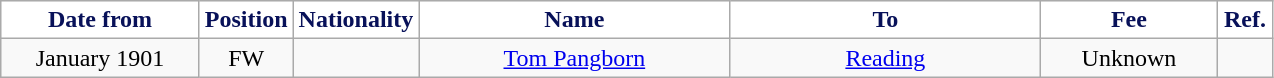<table class="wikitable" style="text-align:center">
<tr>
<th style="background:#FFFFFF; color:#081159; width:125px;">Date from</th>
<th style="background:#FFFFFF; color:#081159; width:50px;">Position</th>
<th style="background:#FFFFFF; color:#081159; width:50px;">Nationality</th>
<th style="background:#FFFFFF; color:#081159; width:200px;">Name</th>
<th style="background:#FFFFFF; color:#081159; width:200px;">To</th>
<th style="background:#FFFFFF; color:#081159; width:110px;">Fee</th>
<th style="background:#FFFFFF; color:#081159; width:30px;">Ref.</th>
</tr>
<tr>
<td>January 1901</td>
<td>FW</td>
<td></td>
<td><a href='#'>Tom Pangborn</a></td>
<td><a href='#'>Reading</a></td>
<td>Unknown</td>
<td></td>
</tr>
</table>
